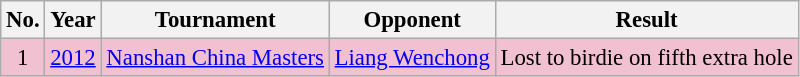<table class="wikitable" style="font-size:95%;">
<tr>
<th>No.</th>
<th>Year</th>
<th>Tournament</th>
<th>Opponent</th>
<th>Result</th>
</tr>
<tr style="background:#F2C1D1;">
<td align=center>1</td>
<td><a href='#'>2012</a></td>
<td><a href='#'>Nanshan China Masters</a></td>
<td> <a href='#'>Liang Wenchong</a></td>
<td>Lost to birdie on fifth extra hole</td>
</tr>
</table>
